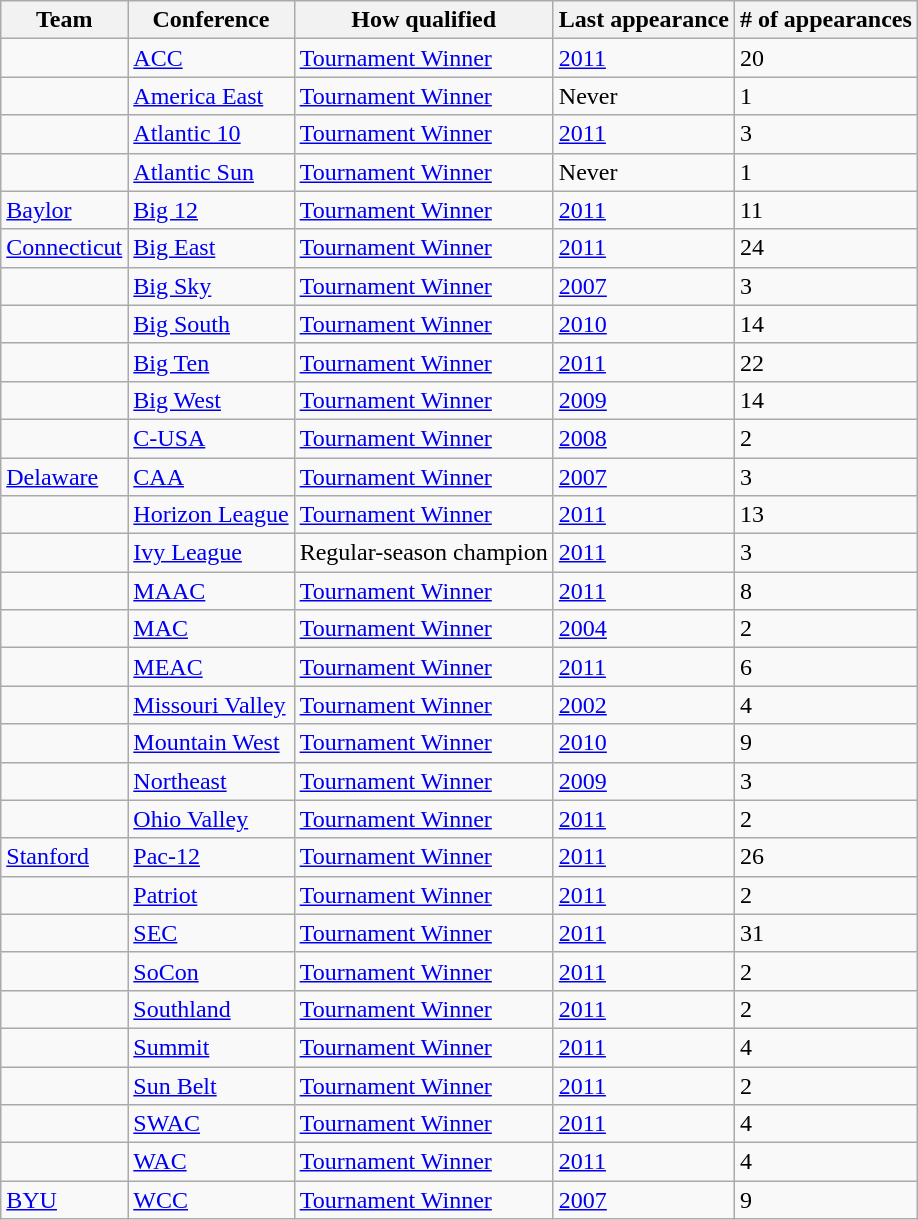<table class="wikitable sortable">
<tr>
<th>Team</th>
<th>Conference</th>
<th>How qualified</th>
<th>Last appearance</th>
<th># of appearances</th>
</tr>
<tr>
<td></td>
<td><a href='#'>ACC</a></td>
<td><a href='#'>Tournament Winner</a></td>
<td><a href='#'>2011</a></td>
<td>20</td>
</tr>
<tr>
<td></td>
<td><a href='#'>America East</a></td>
<td><a href='#'>Tournament Winner</a></td>
<td>Never</td>
<td>1</td>
</tr>
<tr>
<td></td>
<td><a href='#'>Atlantic 10</a></td>
<td><a href='#'>Tournament Winner</a></td>
<td><a href='#'>2011</a></td>
<td>3</td>
</tr>
<tr>
<td></td>
<td><a href='#'>Atlantic Sun</a></td>
<td><a href='#'>Tournament Winner</a></td>
<td>Never</td>
<td>1</td>
</tr>
<tr>
<td><a href='#'>Baylor</a></td>
<td><a href='#'>Big 12</a></td>
<td><a href='#'>Tournament Winner</a></td>
<td><a href='#'>2011</a></td>
<td>11</td>
</tr>
<tr>
<td><a href='#'>Connecticut</a></td>
<td><a href='#'>Big East</a></td>
<td><a href='#'>Tournament Winner</a></td>
<td><a href='#'>2011</a></td>
<td>24</td>
</tr>
<tr>
<td></td>
<td><a href='#'>Big Sky</a></td>
<td><a href='#'>Tournament Winner</a></td>
<td><a href='#'>2007</a></td>
<td>3</td>
</tr>
<tr>
<td></td>
<td><a href='#'>Big South</a></td>
<td><a href='#'>Tournament Winner</a></td>
<td><a href='#'>2010</a></td>
<td>14</td>
</tr>
<tr>
<td></td>
<td><a href='#'>Big Ten</a></td>
<td><a href='#'>Tournament Winner</a></td>
<td><a href='#'>2011</a></td>
<td>22</td>
</tr>
<tr>
<td></td>
<td><a href='#'>Big West</a></td>
<td><a href='#'>Tournament Winner</a></td>
<td><a href='#'>2009</a></td>
<td>14</td>
</tr>
<tr>
<td></td>
<td><a href='#'>C-USA</a></td>
<td><a href='#'>Tournament Winner</a></td>
<td><a href='#'>2008</a></td>
<td>2</td>
</tr>
<tr>
<td><a href='#'>Delaware</a></td>
<td><a href='#'>CAA</a></td>
<td><a href='#'>Tournament Winner</a></td>
<td><a href='#'>2007</a></td>
<td>3</td>
</tr>
<tr>
<td></td>
<td><a href='#'>Horizon League</a></td>
<td><a href='#'>Tournament Winner</a></td>
<td><a href='#'>2011</a></td>
<td>13</td>
</tr>
<tr>
<td></td>
<td><a href='#'>Ivy League</a></td>
<td>Regular-season champion</td>
<td><a href='#'>2011</a></td>
<td>3</td>
</tr>
<tr>
<td></td>
<td><a href='#'>MAAC</a></td>
<td><a href='#'>Tournament Winner</a></td>
<td><a href='#'>2011</a></td>
<td>8</td>
</tr>
<tr>
<td></td>
<td><a href='#'>MAC</a></td>
<td><a href='#'>Tournament Winner</a></td>
<td><a href='#'>2004</a></td>
<td>2</td>
</tr>
<tr>
<td></td>
<td><a href='#'>MEAC</a></td>
<td><a href='#'>Tournament Winner</a></td>
<td><a href='#'>2011</a></td>
<td>6</td>
</tr>
<tr>
<td></td>
<td><a href='#'>Missouri Valley</a></td>
<td><a href='#'>Tournament Winner</a></td>
<td><a href='#'>2002</a></td>
<td>4</td>
</tr>
<tr>
<td></td>
<td><a href='#'>Mountain West</a></td>
<td><a href='#'>Tournament Winner</a></td>
<td><a href='#'>2010</a></td>
<td>9</td>
</tr>
<tr>
<td></td>
<td><a href='#'>Northeast</a></td>
<td><a href='#'>Tournament Winner</a></td>
<td><a href='#'>2009</a></td>
<td>3</td>
</tr>
<tr>
<td></td>
<td><a href='#'>Ohio Valley</a></td>
<td><a href='#'>Tournament Winner</a></td>
<td><a href='#'>2011</a></td>
<td>2</td>
</tr>
<tr>
<td><a href='#'>Stanford</a></td>
<td><a href='#'>Pac-12</a></td>
<td><a href='#'>Tournament Winner</a></td>
<td><a href='#'>2011</a></td>
<td>26</td>
</tr>
<tr>
<td></td>
<td><a href='#'>Patriot</a></td>
<td><a href='#'>Tournament Winner</a></td>
<td><a href='#'>2011</a></td>
<td>2</td>
</tr>
<tr>
<td></td>
<td><a href='#'>SEC</a></td>
<td><a href='#'>Tournament Winner</a></td>
<td><a href='#'>2011</a></td>
<td>31</td>
</tr>
<tr>
<td></td>
<td><a href='#'>SoCon</a></td>
<td><a href='#'>Tournament Winner</a></td>
<td><a href='#'>2011</a></td>
<td>2</td>
</tr>
<tr>
<td></td>
<td><a href='#'>Southland</a></td>
<td><a href='#'>Tournament Winner</a></td>
<td><a href='#'>2011</a></td>
<td>2</td>
</tr>
<tr>
<td></td>
<td><a href='#'>Summit</a></td>
<td><a href='#'>Tournament Winner</a></td>
<td><a href='#'>2011</a></td>
<td>4</td>
</tr>
<tr>
<td></td>
<td><a href='#'>Sun Belt</a></td>
<td><a href='#'>Tournament Winner</a></td>
<td><a href='#'>2011</a></td>
<td>2</td>
</tr>
<tr>
<td></td>
<td><a href='#'>SWAC</a></td>
<td><a href='#'>Tournament Winner</a></td>
<td><a href='#'>2011</a></td>
<td>4</td>
</tr>
<tr>
<td></td>
<td><a href='#'>WAC</a></td>
<td><a href='#'>Tournament Winner</a></td>
<td><a href='#'>2011</a></td>
<td>4</td>
</tr>
<tr>
<td><a href='#'>BYU</a></td>
<td><a href='#'>WCC</a></td>
<td><a href='#'>Tournament Winner</a></td>
<td><a href='#'>2007</a></td>
<td>9</td>
</tr>
</table>
